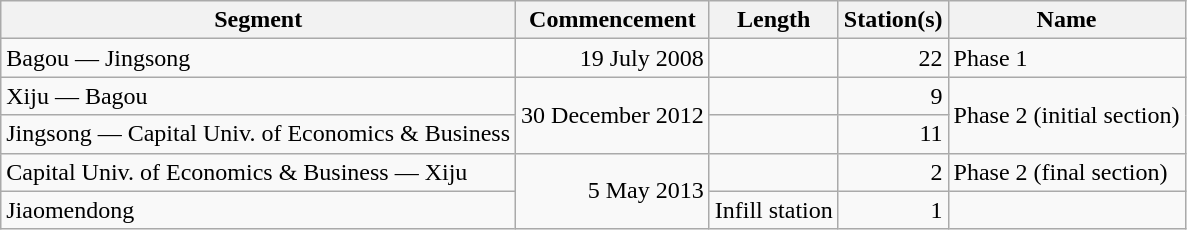<table class="wikitable" style="border-collapse: collapse; text-align: right;">
<tr>
<th>Segment</th>
<th>Commencement</th>
<th>Length</th>
<th>Station(s)</th>
<th>Name</th>
</tr>
<tr>
<td style="text-align: left;">Bagou — Jingsong</td>
<td>19 July 2008</td>
<td></td>
<td>22</td>
<td style="text-align: left;">Phase 1</td>
</tr>
<tr>
<td style="text-align: left;">Xiju — Bagou</td>
<td rowspan="2">30 December 2012</td>
<td></td>
<td>9</td>
<td rowspan="2" style="text-align: left;">Phase 2 (initial section)</td>
</tr>
<tr>
<td style="text-align: left;">Jingsong — Capital Univ. of Economics & Business</td>
<td></td>
<td>11</td>
</tr>
<tr>
<td style="text-align: left;">Capital Univ. of Economics & Business — Xiju</td>
<td rowspan="2">5 May 2013</td>
<td></td>
<td>2</td>
<td style="text-align: left;">Phase 2 (final section)</td>
</tr>
<tr>
<td style="text-align: left;">Jiaomendong</td>
<td>Infill station</td>
<td>1</td>
<td style="text-align: left;"></td>
</tr>
</table>
